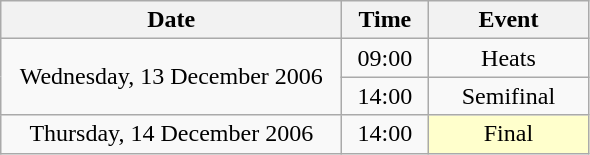<table class = "wikitable" style="text-align:center;">
<tr>
<th width=220>Date</th>
<th width=50>Time</th>
<th width=100>Event</th>
</tr>
<tr>
<td rowspan=2>Wednesday, 13 December 2006</td>
<td>09:00</td>
<td>Heats</td>
</tr>
<tr>
<td>14:00</td>
<td>Semifinal</td>
</tr>
<tr>
<td>Thursday, 14 December 2006</td>
<td>14:00</td>
<td bgcolor=ffffcc>Final</td>
</tr>
</table>
